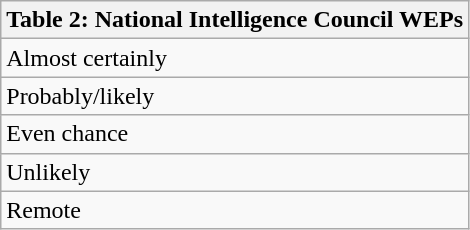<table class="wikitable">
<tr>
<th>Table 2: National Intelligence Council WEPs</th>
</tr>
<tr>
<td>Almost certainly</td>
</tr>
<tr>
<td>Probably/likely</td>
</tr>
<tr>
<td>Even chance</td>
</tr>
<tr>
<td>Unlikely</td>
</tr>
<tr>
<td>Remote</td>
</tr>
</table>
